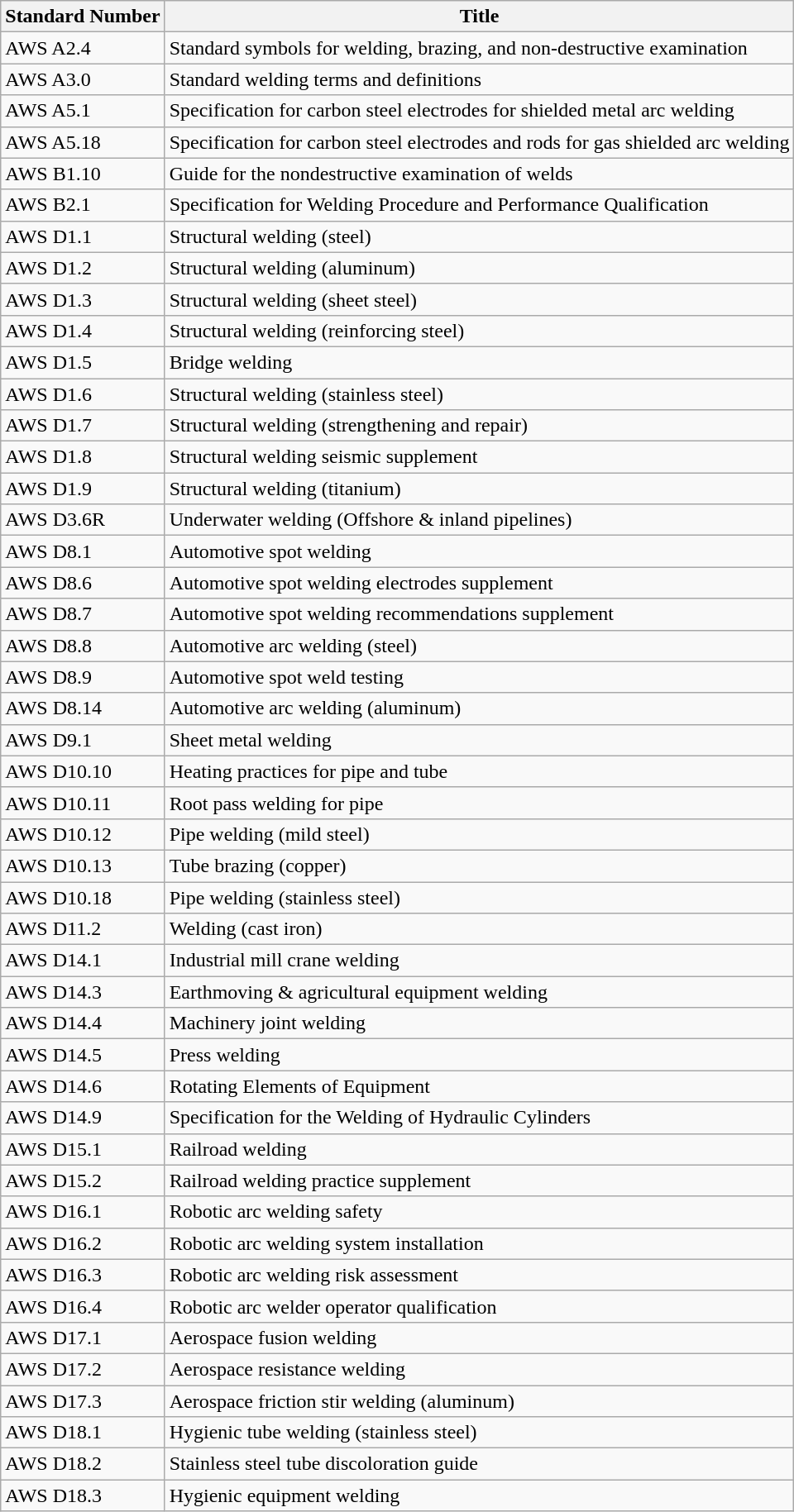<table class="wikitable sortable">
<tr>
<th>Standard Number</th>
<th>Title</th>
</tr>
<tr>
<td data-sort-value="AWS A02.4">AWS A2.4</td>
<td>Standard symbols for welding, brazing, and non-destructive examination</td>
</tr>
<tr>
<td data-sort-value="AWS A03.0">AWS A3.0</td>
<td>Standard welding terms and definitions</td>
</tr>
<tr>
<td data-sort-value="AWS A05.1">AWS A5.1</td>
<td>Specification for carbon steel electrodes for shielded metal arc welding</td>
</tr>
<tr>
<td data-sort-value="AWS A05.18">AWS A5.18</td>
<td>Specification for carbon steel electrodes and rods for gas shielded arc welding</td>
</tr>
<tr>
<td data-sort-value="AWS B1.10">AWS B1.10</td>
<td>Guide for the nondestructive examination of welds</td>
</tr>
<tr>
<td data-sort-value="AWS B02.1">AWS B2.1</td>
<td>Specification for Welding Procedure and Performance Qualification</td>
</tr>
<tr>
<td data-sort-value="AWS D01.1">AWS D1.1</td>
<td>Structural welding (steel)</td>
</tr>
<tr>
<td data-sort-value="AWS D01.2">AWS D1.2</td>
<td>Structural welding (aluminum)</td>
</tr>
<tr>
<td data-sort-value="AWS D01.3">AWS D1.3</td>
<td>Structural welding (sheet steel)</td>
</tr>
<tr>
<td data-sort-value="AWS D01.4">AWS D1.4</td>
<td>Structural welding (reinforcing steel)</td>
</tr>
<tr>
<td data-sort-value="AWS D01.5">AWS D1.5</td>
<td>Bridge welding</td>
</tr>
<tr>
<td data-sort-value="AWS D01.6">AWS D1.6</td>
<td>Structural welding (stainless steel)</td>
</tr>
<tr>
<td data-sort-value="AWS D01.7">AWS D1.7</td>
<td>Structural welding (strengthening and repair)</td>
</tr>
<tr>
<td data-sort-value="AWS D01.8">AWS D1.8</td>
<td>Structural welding seismic supplement</td>
</tr>
<tr>
<td data-sort-value="AWS D01.9">AWS D1.9</td>
<td>Structural welding (titanium)</td>
</tr>
<tr>
<td data-sort-value="AWS D3.6R">AWS D3.6R</td>
<td>Underwater welding (Offshore & inland pipelines)</td>
</tr>
<tr>
<td data-sort-value="AWS D08.1">AWS D8.1</td>
<td>Automotive spot welding</td>
</tr>
<tr>
<td data-sort-value="AWS D08.6">AWS D8.6</td>
<td>Automotive spot welding electrodes supplement</td>
</tr>
<tr>
<td data-sort-value="AWS D08.7">AWS D8.7</td>
<td>Automotive spot welding recommendations supplement</td>
</tr>
<tr>
<td data-sort-value="AWS D08.8">AWS D8.8</td>
<td>Automotive arc welding (steel)</td>
</tr>
<tr>
<td data-sort-value="AWS D08.9">AWS D8.9</td>
<td>Automotive spot weld testing</td>
</tr>
<tr>
<td data-sort-value="AWS D08.14">AWS D8.14</td>
<td>Automotive arc welding (aluminum)</td>
</tr>
<tr>
<td data-sort-value="AWS D09.1">AWS D9.1</td>
<td>Sheet metal welding</td>
</tr>
<tr>
<td data-sort-value="AWS D10.10">AWS D10.10</td>
<td>Heating practices for pipe and tube</td>
</tr>
<tr>
<td data-sort-value="AWS D10.11">AWS D10.11</td>
<td>Root pass welding for pipe</td>
</tr>
<tr>
<td data-sort-value="AWS D10.12">AWS D10.12</td>
<td>Pipe welding (mild steel)</td>
</tr>
<tr>
<td data-sort-value="AWS D10.13">AWS D10.13</td>
<td>Tube brazing (copper)</td>
</tr>
<tr>
<td data-sort-value="AWS D10.18">AWS D10.18</td>
<td>Pipe welding (stainless steel)</td>
</tr>
<tr>
<td data-sort-value="AWS D11.2">AWS D11.2</td>
<td>Welding (cast iron)</td>
</tr>
<tr>
<td data-sort-value="AWS D14.1">AWS D14.1</td>
<td>Industrial mill crane welding</td>
</tr>
<tr>
<td data-sort-value="AWS D14.3">AWS D14.3</td>
<td>Earthmoving & agricultural equipment welding</td>
</tr>
<tr>
<td data-sort-value="AWS D14.4">AWS D14.4</td>
<td>Machinery joint welding</td>
</tr>
<tr>
<td data-sort-value="AWS D14.5">AWS D14.5</td>
<td>Press welding</td>
</tr>
<tr>
<td data-sort-value="AWS D14.6">AWS D14.6</td>
<td>Rotating Elements of Equipment</td>
</tr>
<tr>
<td>AWS D14.9</td>
<td>Specification for the Welding of Hydraulic Cylinders</td>
</tr>
<tr>
<td data-sort-value="AWS D15.1">AWS D15.1</td>
<td>Railroad welding</td>
</tr>
<tr>
<td data-sort-value="AWS D15.2">AWS D15.2</td>
<td>Railroad welding practice supplement</td>
</tr>
<tr>
<td data-sort-value="AWS D16.1">AWS D16.1</td>
<td>Robotic arc welding safety</td>
</tr>
<tr>
<td data-sort-value="AWS D16.2">AWS D16.2</td>
<td>Robotic arc welding system installation</td>
</tr>
<tr>
<td data-sort-value="AWS D16.3">AWS D16.3</td>
<td>Robotic arc welding risk assessment</td>
</tr>
<tr>
<td data-sort-value="AWS D16.4">AWS D16.4</td>
<td>Robotic arc welder operator qualification</td>
</tr>
<tr>
<td data-sort-value="AWS D17.1">AWS D17.1</td>
<td>Aerospace fusion welding</td>
</tr>
<tr>
<td data-sort-value="AWS D17.2">AWS D17.2</td>
<td>Aerospace resistance welding</td>
</tr>
<tr>
<td data-sort-value="AWS D17.3">AWS D17.3</td>
<td>Aerospace friction stir welding (aluminum)</td>
</tr>
<tr>
<td data-sort-value="AWS D18.1">AWS D18.1</td>
<td>Hygienic tube welding (stainless steel)</td>
</tr>
<tr>
<td data-sort-value="AWS D18.2">AWS D18.2</td>
<td>Stainless steel tube discoloration guide</td>
</tr>
<tr>
<td data-sort-value="AWS D18.3">AWS D18.3</td>
<td>Hygienic equipment welding</td>
</tr>
</table>
